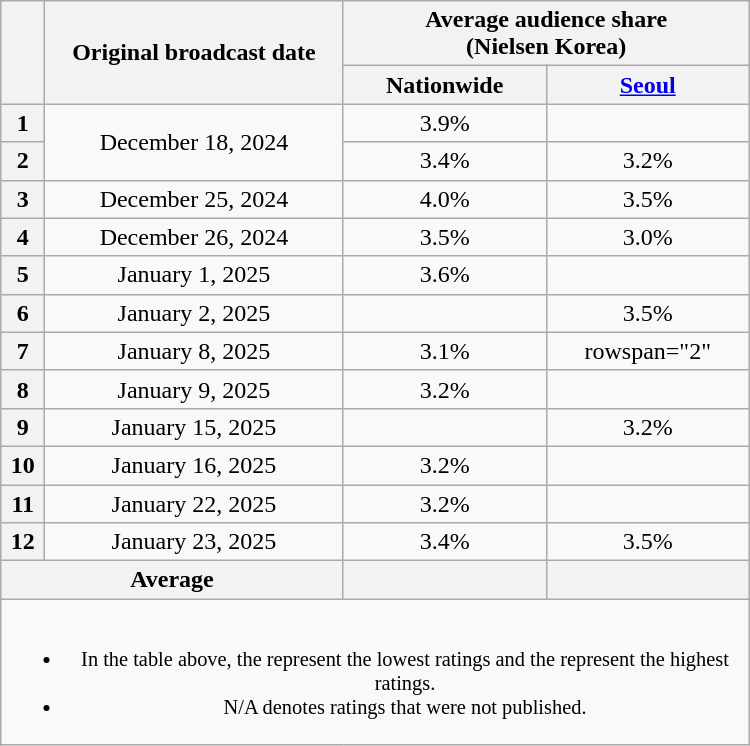<table class="wikitable" style="margin-left:auto; margin-right:auto; width:500px; text-align:center">
<tr>
<th scope="col" rowspan="2"></th>
<th scope="col" rowspan="2">Original broadcast date</th>
<th scope="col" colspan="2">Average audience share<br>(Nielsen Korea)</th>
</tr>
<tr>
<th scope="col" style="width:8em">Nationwide</th>
<th scope="col" style="width:8em"><a href='#'>Seoul</a></th>
</tr>
<tr>
<th scope="row">1</th>
<td rowspan="2">December 18, 2024</td>
<td>3.9% </td>
<td><strong></strong> </td>
</tr>
<tr>
<th scope="row">2</th>
<td>3.4% </td>
<td>3.2% </td>
</tr>
<tr>
<th scope="row">3</th>
<td>December 25, 2024</td>
<td>4.0% </td>
<td>3.5% </td>
</tr>
<tr>
<th scope="row">4</th>
<td>December 26, 2024</td>
<td>3.5% </td>
<td>3.0% </td>
</tr>
<tr>
<th scope="row">5</th>
<td>January 1, 2025</td>
<td>3.6% </td>
<td></td>
</tr>
<tr>
<th scope="row">6</th>
<td>January 2, 2025</td>
<td><strong></strong> </td>
<td>3.5% </td>
</tr>
<tr>
<th scope="row">7</th>
<td>January 8, 2025</td>
<td>3.1% </td>
<td>rowspan="2" </td>
</tr>
<tr>
<th scope="row">8</th>
<td>January 9, 2025</td>
<td>3.2% </td>
</tr>
<tr>
<th scope="row">9</th>
<td>January 15, 2025</td>
<td><strong></strong> </td>
<td>3.2% </td>
</tr>
<tr>
<th scope="row">10</th>
<td>January 16, 2025</td>
<td>3.2% </td>
<td><strong></strong> </td>
</tr>
<tr>
<th scope="row">11</th>
<td>January 22, 2025</td>
<td>3.2% </td>
<td></td>
</tr>
<tr>
<th scope="row">12</th>
<td>January 23, 2025</td>
<td>3.4% </td>
<td>3.5% </td>
</tr>
<tr>
<th scope="col" colspan="2">Average</th>
<th scope="col"></th>
<th scope="col"></th>
</tr>
<tr>
<td colspan="5" style="font-size:85%"><br><ul><li>In the table above, the <strong></strong> represent the lowest ratings and the <strong></strong> represent the highest ratings.</li><li>N/A denotes ratings that were not published.</li></ul></td>
</tr>
</table>
